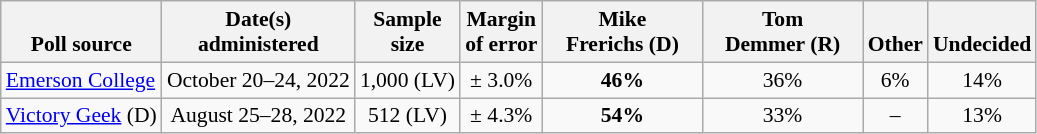<table class="wikitable" style="font-size:90%;text-align:center;">
<tr valign=bottom>
<th>Poll source</th>
<th>Date(s)<br>administered</th>
<th>Sample<br>size</th>
<th>Margin<br>of error</th>
<th style="width:100px;">Mike<br>Frerichs (D)</th>
<th style="width:100px;">Tom<br>Demmer (R)</th>
<th>Other</th>
<th>Undecided</th>
</tr>
<tr>
<td style="text-align:left;"><a href='#'>Emerson College</a></td>
<td>October 20–24, 2022</td>
<td>1,000 (LV)</td>
<td>± 3.0%</td>
<td><strong>46%</strong></td>
<td>36%</td>
<td>6%</td>
<td>14%</td>
</tr>
<tr>
<td style="text-align:left;"><a href='#'>Victory Geek</a> (D)</td>
<td>August 25–28, 2022</td>
<td>512 (LV)</td>
<td>± 4.3%</td>
<td><strong>54%</strong></td>
<td>33%</td>
<td>–</td>
<td>13%</td>
</tr>
</table>
